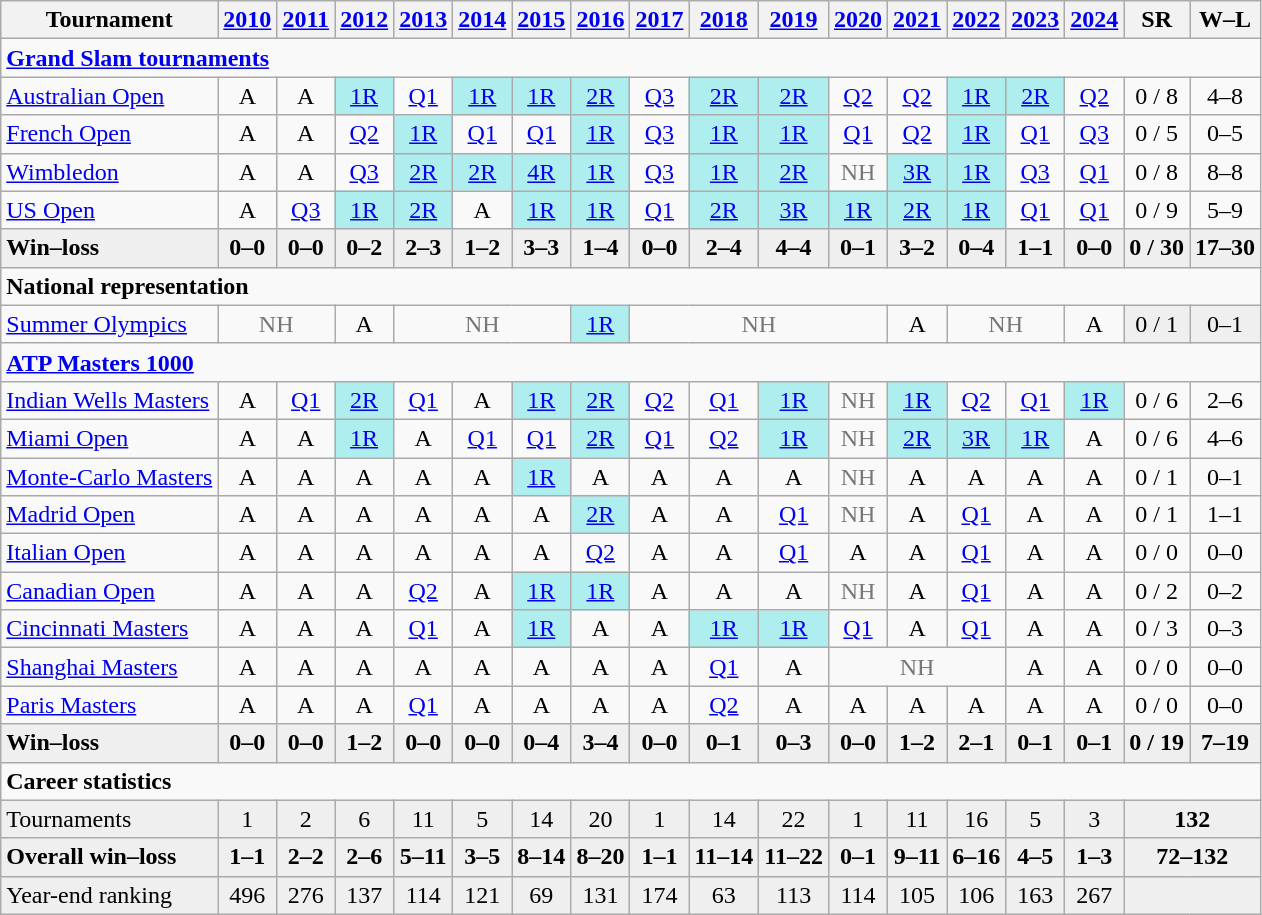<table class=wikitable style=text-align:center>
<tr>
<th>Tournament</th>
<th><a href='#'>2010</a></th>
<th><a href='#'>2011</a></th>
<th><a href='#'>2012</a></th>
<th><a href='#'>2013</a></th>
<th><a href='#'>2014</a></th>
<th><a href='#'>2015</a></th>
<th><a href='#'>2016</a></th>
<th><a href='#'>2017</a></th>
<th><a href='#'>2018</a></th>
<th><a href='#'>2019</a></th>
<th><a href='#'>2020</a></th>
<th><a href='#'>2021</a></th>
<th><a href='#'>2022</a></th>
<th><a href='#'>2023</a></th>
<th><a href='#'>2024</a></th>
<th>SR</th>
<th>W–L</th>
</tr>
<tr>
<td colspan="18" style="text-align:left"><a href='#'><strong>Grand Slam tournaments</strong></a></td>
</tr>
<tr>
<td align=left><a href='#'>Australian Open</a></td>
<td>A</td>
<td>A</td>
<td bgcolor=afeeee><a href='#'>1R</a></td>
<td><a href='#'>Q1</a></td>
<td bgcolor=afeeee><a href='#'>1R</a></td>
<td bgcolor=afeeee><a href='#'>1R</a></td>
<td bgcolor=afeeee><a href='#'>2R</a></td>
<td><a href='#'>Q3</a></td>
<td bgcolor=afeeee><a href='#'>2R</a></td>
<td bgcolor=afeeee><a href='#'>2R</a></td>
<td><a href='#'>Q2</a></td>
<td><a href='#'>Q2</a></td>
<td bgcolor=afeeee><a href='#'>1R</a></td>
<td bgcolor=afeeee><a href='#'>2R</a></td>
<td><a href='#'>Q2</a></td>
<td>0 / 8</td>
<td>4–8</td>
</tr>
<tr>
<td align=left><a href='#'>French Open</a></td>
<td>A</td>
<td>A</td>
<td><a href='#'>Q2</a></td>
<td bgcolor=afeeee><a href='#'>1R</a></td>
<td><a href='#'>Q1</a></td>
<td><a href='#'>Q1</a></td>
<td bgcolor=afeeee><a href='#'>1R</a></td>
<td><a href='#'>Q3</a></td>
<td bgcolor=afeeee><a href='#'>1R</a></td>
<td bgcolor=afeeee><a href='#'>1R</a></td>
<td><a href='#'>Q1</a></td>
<td><a href='#'>Q2</a></td>
<td bgcolor=afeeee><a href='#'>1R</a></td>
<td><a href='#'>Q1</a></td>
<td><a href='#'>Q3</a></td>
<td>0 / 5</td>
<td>0–5</td>
</tr>
<tr>
<td align=left><a href='#'>Wimbledon</a></td>
<td>A</td>
<td>A</td>
<td><a href='#'>Q3</a></td>
<td bgcolor=afeeee><a href='#'>2R</a></td>
<td bgcolor=afeeee><a href='#'>2R</a></td>
<td bgcolor=afeeee><a href='#'>4R</a></td>
<td bgcolor=afeeee><a href='#'>1R</a></td>
<td><a href='#'>Q3</a></td>
<td bgcolor=afeeee><a href='#'>1R</a></td>
<td bgcolor=afeeee><a href='#'>2R</a></td>
<td style=color:#767676>NH</td>
<td bgcolor=afeeee><a href='#'>3R</a></td>
<td bgcolor=afeeee><a href='#'>1R</a></td>
<td><a href='#'>Q3</a></td>
<td><a href='#'>Q1</a></td>
<td>0 / 8</td>
<td>8–8</td>
</tr>
<tr>
<td align=left><a href='#'>US Open</a></td>
<td>A</td>
<td><a href='#'>Q3</a></td>
<td bgcolor=afeeee><a href='#'>1R</a></td>
<td bgcolor=afeeee><a href='#'>2R</a></td>
<td>A</td>
<td bgcolor=afeeee><a href='#'>1R</a></td>
<td bgcolor=afeeee><a href='#'>1R</a></td>
<td><a href='#'>Q1</a></td>
<td bgcolor=afeeee><a href='#'>2R</a></td>
<td bgcolor=afeeee><a href='#'>3R</a></td>
<td bgcolor=afeeee><a href='#'>1R</a></td>
<td bgcolor=afeeee><a href='#'>2R</a></td>
<td bgcolor=afeeee><a href='#'>1R</a></td>
<td><a href='#'>Q1</a></td>
<td><a href='#'>Q1</a></td>
<td>0 / 9</td>
<td>5–9</td>
</tr>
<tr style=font-weight:bold;background:#efefef>
<td style=text-align:left>Win–loss</td>
<td>0–0</td>
<td>0–0</td>
<td>0–2</td>
<td>2–3</td>
<td>1–2</td>
<td>3–3</td>
<td>1–4</td>
<td>0–0</td>
<td>2–4</td>
<td>4–4</td>
<td>0–1</td>
<td>3–2</td>
<td>0–4</td>
<td>1–1</td>
<td>0–0</td>
<td>0 / 30</td>
<td>17–30</td>
</tr>
<tr>
<td colspan="18" style="text-align:left;"><strong>National representation</strong></td>
</tr>
<tr>
<td align=left><a href='#'>Summer Olympics</a></td>
<td colspan="2" style="color:#767676">NH</td>
<td>A</td>
<td colspan="3" style="color:#767676">NH</td>
<td style="background:#afeeee;"><a href='#'>1R</a></td>
<td colspan="4" style="color:#767676">NH</td>
<td>A</td>
<td colspan="2" style="color:#767676">NH</td>
<td>A</td>
<td style="background:#efefef;">0 / 1</td>
<td style="background:#efefef;">0–1</td>
</tr>
<tr>
<td colspan="18" style="text-align:left"><strong><a href='#'>ATP Masters 1000</a></strong></td>
</tr>
<tr>
<td align=left><a href='#'>Indian Wells Masters</a></td>
<td>A</td>
<td><a href='#'>Q1</a></td>
<td bgcolor=afeeee><a href='#'>2R</a></td>
<td><a href='#'>Q1</a></td>
<td>A</td>
<td bgcolor=afeeee><a href='#'>1R</a></td>
<td bgcolor=afeeee><a href='#'>2R</a></td>
<td><a href='#'>Q2</a></td>
<td><a href='#'>Q1</a></td>
<td bgcolor=afeeee><a href='#'>1R</a></td>
<td style=color:#767676>NH</td>
<td bgcolor=afeeee><a href='#'>1R</a></td>
<td><a href='#'>Q2</a></td>
<td><a href='#'>Q1</a></td>
<td bgcolor=afeeee><a href='#'>1R</a></td>
<td>0 / 6</td>
<td>2–6</td>
</tr>
<tr>
<td align=left><a href='#'>Miami Open</a></td>
<td>A</td>
<td>A</td>
<td bgcolor=afeeee><a href='#'>1R</a></td>
<td>A</td>
<td><a href='#'>Q1</a></td>
<td><a href='#'>Q1</a></td>
<td bgcolor=afeeee><a href='#'>2R</a></td>
<td><a href='#'>Q1</a></td>
<td><a href='#'>Q2</a></td>
<td bgcolor=afeeee><a href='#'>1R</a></td>
<td style=color:#767676>NH</td>
<td bgcolor=afeeee><a href='#'>2R</a></td>
<td bgcolor=afeeee><a href='#'>3R</a></td>
<td bgcolor=afeeee><a href='#'>1R</a></td>
<td>A</td>
<td>0 / 6</td>
<td>4–6</td>
</tr>
<tr>
<td align=left><a href='#'>Monte-Carlo Masters</a></td>
<td>A</td>
<td>A</td>
<td>A</td>
<td>A</td>
<td>A</td>
<td bgcolor=afeeee><a href='#'>1R</a></td>
<td>A</td>
<td>A</td>
<td>A</td>
<td>A</td>
<td style=color:#767676>NH</td>
<td>A</td>
<td>A</td>
<td>A</td>
<td>A</td>
<td>0 / 1</td>
<td>0–1</td>
</tr>
<tr>
<td align=left><a href='#'>Madrid Open</a></td>
<td>A</td>
<td>A</td>
<td>A</td>
<td>A</td>
<td>A</td>
<td>A</td>
<td bgcolor=afeeee><a href='#'>2R</a></td>
<td>A</td>
<td>A</td>
<td><a href='#'>Q1</a></td>
<td style=color:#767676>NH</td>
<td>A</td>
<td><a href='#'>Q1</a></td>
<td>A</td>
<td>A</td>
<td>0 / 1</td>
<td>1–1</td>
</tr>
<tr>
<td align=left><a href='#'>Italian Open</a></td>
<td>A</td>
<td>A</td>
<td>A</td>
<td>A</td>
<td>A</td>
<td>A</td>
<td><a href='#'>Q2</a></td>
<td>A</td>
<td>A</td>
<td><a href='#'>Q1</a></td>
<td>A</td>
<td>A</td>
<td><a href='#'>Q1</a></td>
<td>A</td>
<td>A</td>
<td>0 / 0</td>
<td>0–0</td>
</tr>
<tr>
<td align=left><a href='#'>Canadian Open</a></td>
<td>A</td>
<td>A</td>
<td>A</td>
<td><a href='#'>Q2</a></td>
<td>A</td>
<td bgcolor=afeeee><a href='#'>1R</a></td>
<td bgcolor=afeeee><a href='#'>1R</a></td>
<td>A</td>
<td>A</td>
<td>A</td>
<td style=color:#767676>NH</td>
<td>A</td>
<td><a href='#'>Q1</a></td>
<td>A</td>
<td>A</td>
<td>0 / 2</td>
<td>0–2</td>
</tr>
<tr>
<td align=left><a href='#'>Cincinnati Masters</a></td>
<td>A</td>
<td>A</td>
<td>A</td>
<td><a href='#'>Q1</a></td>
<td>A</td>
<td bgcolor=afeeee><a href='#'>1R</a></td>
<td>A</td>
<td>A</td>
<td bgcolor=afeeee><a href='#'>1R</a></td>
<td bgcolor=afeeee><a href='#'>1R</a></td>
<td><a href='#'>Q1</a></td>
<td>A</td>
<td><a href='#'>Q1</a></td>
<td>A</td>
<td>A</td>
<td>0 / 3</td>
<td>0–3</td>
</tr>
<tr>
<td align=left><a href='#'>Shanghai Masters</a></td>
<td>A</td>
<td>A</td>
<td>A</td>
<td>A</td>
<td>A</td>
<td>A</td>
<td>A</td>
<td>A</td>
<td><a href='#'>Q1</a></td>
<td>A</td>
<td colspan=3 style=color:#767676>NH</td>
<td>A</td>
<td>A</td>
<td>0 / 0</td>
<td>0–0</td>
</tr>
<tr>
<td align=left><a href='#'>Paris Masters</a></td>
<td>A</td>
<td>A</td>
<td>A</td>
<td><a href='#'>Q1</a></td>
<td>A</td>
<td>A</td>
<td>A</td>
<td>A</td>
<td><a href='#'>Q2</a></td>
<td>A</td>
<td>A</td>
<td>A</td>
<td>A</td>
<td>A</td>
<td>A</td>
<td>0 / 0</td>
<td>0–0</td>
</tr>
<tr style=font-weight:bold;background:#efefef>
<td style=text-align:left>Win–loss</td>
<td>0–0</td>
<td>0–0</td>
<td>1–2</td>
<td>0–0</td>
<td>0–0</td>
<td>0–4</td>
<td>3–4</td>
<td>0–0</td>
<td>0–1</td>
<td>0–3</td>
<td>0–0</td>
<td>1–2</td>
<td>2–1</td>
<td>0–1</td>
<td>0–1</td>
<td>0 / 19</td>
<td>7–19</td>
</tr>
<tr>
<td colspan="18" style="text-align:left"><strong>Career statistics</strong></td>
</tr>
<tr bgcolor=efefef>
<td align=left>Tournaments</td>
<td>1</td>
<td>2</td>
<td>6</td>
<td>11</td>
<td>5</td>
<td>14</td>
<td>20</td>
<td>1</td>
<td>14</td>
<td>22</td>
<td>1</td>
<td>11</td>
<td>16</td>
<td>5</td>
<td>3</td>
<td colspan=2><strong>132</strong></td>
</tr>
<tr style="font-weight:bold;background:#efefef">
<td style="text-align:left">Overall win–loss</td>
<td>1–1</td>
<td>2–2</td>
<td>2–6</td>
<td>5–11</td>
<td>3–5</td>
<td>8–14</td>
<td>8–20</td>
<td>1–1</td>
<td>11–14</td>
<td>11–22</td>
<td>0–1</td>
<td>9–11</td>
<td>6–16</td>
<td>4–5</td>
<td>1–3</td>
<td colspan="2">72–132</td>
</tr>
<tr bgcolor="efefef">
<td align="left">Year-end ranking</td>
<td>496</td>
<td>276</td>
<td>137</td>
<td>114</td>
<td>121</td>
<td>69</td>
<td>131</td>
<td>174</td>
<td>63</td>
<td>113</td>
<td>114</td>
<td>105</td>
<td>106</td>
<td>163</td>
<td>267</td>
<td colspan="2"><strong></strong></td>
</tr>
</table>
